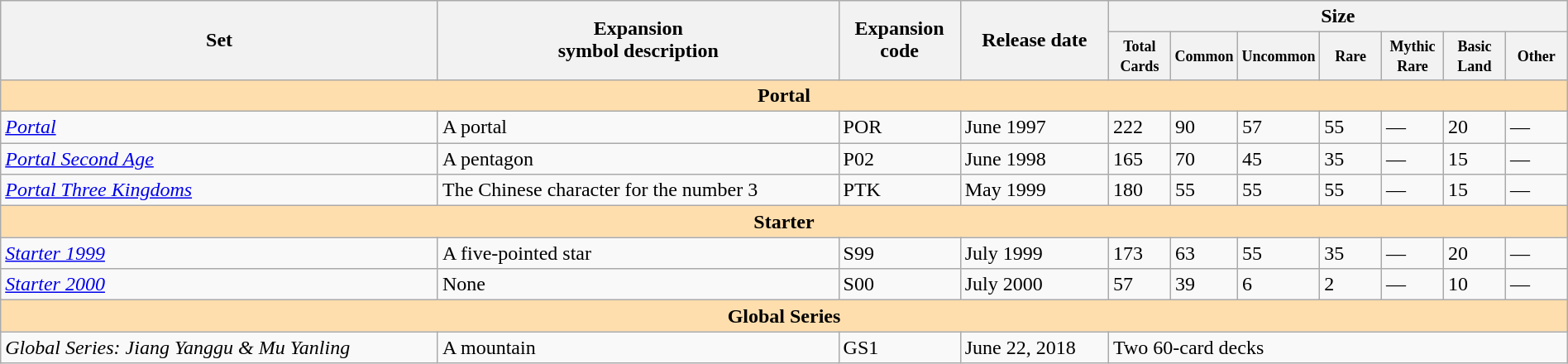<table class="wikitable" width="100%" align="center">
<tr>
<th rowspan="2">Set</th>
<th rowspan="2">Expansion<br>symbol description</th>
<th rowspan="2">Expansion<br>code</th>
<th rowspan="2">Release date</th>
<th colspan="7">Size</th>
</tr>
<tr style="font-size:90%;line-height:1.1">
<th style="width:3em"><small>Total Cards</small></th>
<th style="width:3em"><small>Common</small></th>
<th style="width:3em"><small>Uncommon</small></th>
<th style="width:3em"><small>Rare</small></th>
<th style="width:3em"><small>Mythic Rare</small></th>
<th style="width:3em"><small>Basic Land</small></th>
<th style="width:3em"><small>Other</small></th>
</tr>
<tr>
<td colspan="12" style="background:#ffdead;" align="center"><strong>Portal</strong></td>
</tr>
<tr>
<td><em><a href='#'>Portal</a></em></td>
<td>A portal</td>
<td>POR</td>
<td>June 1997</td>
<td>222</td>
<td>90</td>
<td>57</td>
<td>55</td>
<td>—</td>
<td>20</td>
<td>—</td>
</tr>
<tr>
<td><em><a href='#'>Portal Second Age</a></em></td>
<td>A pentagon</td>
<td>P02</td>
<td>June 1998</td>
<td>165</td>
<td>70</td>
<td>45</td>
<td>35</td>
<td>—</td>
<td>15</td>
<td>—</td>
</tr>
<tr>
<td><em><a href='#'>Portal Three Kingdoms</a></em></td>
<td>The Chinese character for the number 3</td>
<td>PTK</td>
<td>May 1999</td>
<td>180</td>
<td>55</td>
<td>55</td>
<td>55</td>
<td>—</td>
<td>15</td>
<td>—</td>
</tr>
<tr>
<td colspan="12" style="background:#ffdead;" align="center"><strong>Starter</strong></td>
</tr>
<tr>
<td><em><a href='#'>Starter 1999</a></em></td>
<td>A five-pointed star</td>
<td>S99</td>
<td>July 1999</td>
<td>173</td>
<td>63</td>
<td>55</td>
<td>35</td>
<td>—</td>
<td>20</td>
<td>—</td>
</tr>
<tr>
<td><em><a href='#'>Starter 2000</a></em></td>
<td>None</td>
<td>S00</td>
<td>July 2000</td>
<td>57</td>
<td>39</td>
<td>6</td>
<td>2</td>
<td>—</td>
<td>10</td>
<td>—</td>
</tr>
<tr>
<td colspan="12" style="background:#ffdead;" align="center"><strong>Global Series</strong></td>
</tr>
<tr>
<td><em>Global Series: Jiang Yanggu & Mu Yanling</em></td>
<td>A mountain</td>
<td>GS1</td>
<td>June 22, 2018</td>
<td colspan="7">Two 60-card decks</td>
</tr>
</table>
